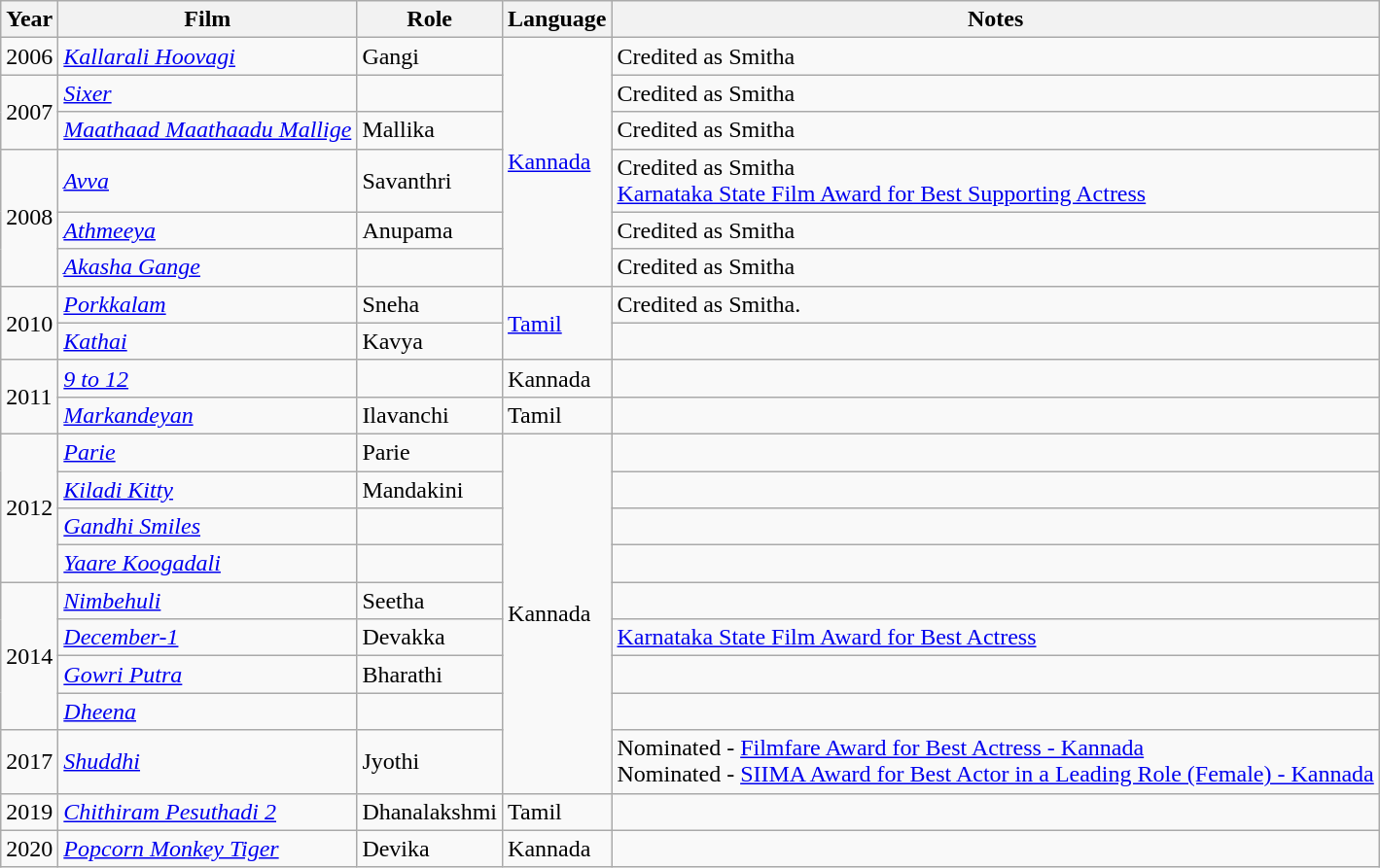<table class="wikitable sortable">
<tr>
<th>Year</th>
<th>Film</th>
<th>Role</th>
<th>Language</th>
<th class=unsortable>Notes</th>
</tr>
<tr>
<td>2006</td>
<td><em><a href='#'>Kallarali Hoovagi</a></em></td>
<td>Gangi</td>
<td rowspan="6"><a href='#'>Kannada</a></td>
<td>Credited as Smitha</td>
</tr>
<tr>
<td rowspan="2">2007</td>
<td><em><a href='#'>Sixer</a></em></td>
<td></td>
<td>Credited as Smitha</td>
</tr>
<tr>
<td><em><a href='#'>Maathaad Maathaadu Mallige</a></em></td>
<td>Mallika</td>
<td>Credited as Smitha</td>
</tr>
<tr>
<td rowspan="3">2008</td>
<td><em><a href='#'>Avva</a></em></td>
<td>Savanthri</td>
<td>Credited as Smitha<br><a href='#'>Karnataka State Film Award for Best Supporting Actress</a></td>
</tr>
<tr>
<td><em><a href='#'>Athmeeya</a></em></td>
<td>Anupama</td>
<td>Credited as Smitha</td>
</tr>
<tr>
<td><em><a href='#'>Akasha Gange</a></em></td>
<td></td>
<td>Credited as Smitha</td>
</tr>
<tr>
<td rowspan="2">2010</td>
<td><em><a href='#'>Porkkalam</a></em></td>
<td>Sneha</td>
<td rowspan="2"><a href='#'>Tamil</a></td>
<td>Credited as Smitha.</td>
</tr>
<tr>
<td><em><a href='#'>Kathai</a></em></td>
<td>Kavya</td>
<td></td>
</tr>
<tr>
<td rowspan="2">2011</td>
<td><em><a href='#'>9 to 12</a></em></td>
<td></td>
<td>Kannada</td>
<td></td>
</tr>
<tr>
<td><em><a href='#'>Markandeyan</a></em></td>
<td>Ilavanchi</td>
<td>Tamil</td>
<td></td>
</tr>
<tr>
<td rowspan="4">2012</td>
<td><em><a href='#'>Parie</a></em></td>
<td>Parie</td>
<td rowspan="9">Kannada</td>
<td></td>
</tr>
<tr>
<td><em><a href='#'>Kiladi Kitty</a></em></td>
<td>Mandakini</td>
<td></td>
</tr>
<tr>
<td><em><a href='#'>Gandhi Smiles</a></em></td>
<td></td>
<td></td>
</tr>
<tr>
<td><em><a href='#'>Yaare Koogadali</a></em></td>
<td></td>
<td></td>
</tr>
<tr>
<td rowspan="4">2014</td>
<td><em><a href='#'>Nimbehuli</a></em></td>
<td>Seetha</td>
<td></td>
</tr>
<tr>
<td><em><a href='#'>December-1</a></em></td>
<td>Devakka</td>
<td><a href='#'>Karnataka State Film Award for Best Actress</a></td>
</tr>
<tr>
<td><em><a href='#'>Gowri Putra</a></em></td>
<td>Bharathi</td>
<td></td>
</tr>
<tr>
<td><em><a href='#'>Dheena</a></em></td>
<td></td>
<td></td>
</tr>
<tr>
<td>2017</td>
<td><em><a href='#'>Shuddhi</a></em></td>
<td>Jyothi</td>
<td>Nominated - <a href='#'>Filmfare Award for Best Actress - Kannada</a><br>Nominated - <a href='#'>SIIMA Award for Best Actor in a Leading Role (Female) - Kannada</a></td>
</tr>
<tr>
<td>2019</td>
<td><em><a href='#'>Chithiram Pesuthadi 2</a></em></td>
<td>Dhanalakshmi</td>
<td>Tamil</td>
<td></td>
</tr>
<tr>
<td>2020</td>
<td><em><a href='#'>Popcorn Monkey Tiger</a></em></td>
<td>Devika</td>
<td>Kannada</td>
<td></td>
</tr>
</table>
